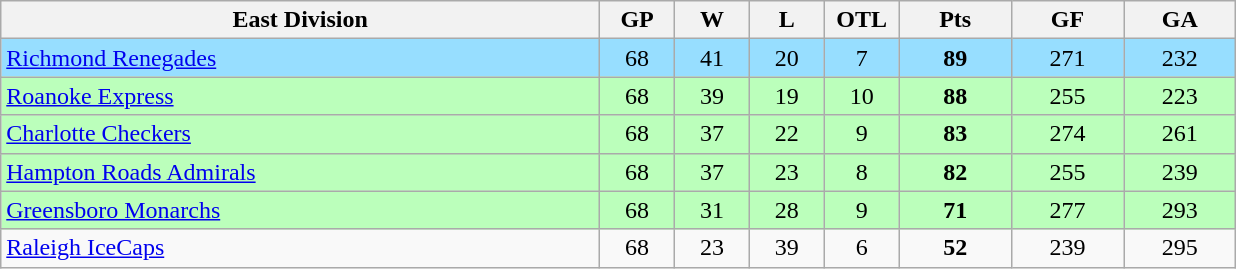<table class="wikitable" style="text-align:center">
<tr>
<th bgcolor="#DDDDFF" width="40%">East Division</th>
<th bgcolor="#DDDDFF" width="5%">GP</th>
<th bgcolor="#DDDDFF" width="5%">W</th>
<th bgcolor="#DDDDFF" width="5%">L</th>
<th bgcolor="#DDDDFF" width="5%">OTL</th>
<th bgcolor="#DDDDFF" width="7.5%">Pts</th>
<th bgcolor="#DDDDFF" width="7.5%">GF</th>
<th bgcolor="#DDDDFF" width="7.5%">GA</th>
</tr>
<tr bgcolor="#97DEFF">
<td align=left><a href='#'>Richmond Renegades</a></td>
<td>68</td>
<td>41</td>
<td>20</td>
<td>7</td>
<td><strong>89</strong></td>
<td>271</td>
<td>232</td>
</tr>
<tr bgcolor="#bbffbb">
<td align=left><a href='#'>Roanoke Express</a></td>
<td>68</td>
<td>39</td>
<td>19</td>
<td>10</td>
<td><strong>88</strong></td>
<td>255</td>
<td>223</td>
</tr>
<tr bgcolor="#bbffbb">
<td align=left><a href='#'>Charlotte Checkers</a></td>
<td>68</td>
<td>37</td>
<td>22</td>
<td>9</td>
<td><strong>83</strong></td>
<td>274</td>
<td>261</td>
</tr>
<tr bgcolor="#bbffbb">
<td align=left><a href='#'>Hampton Roads Admirals</a></td>
<td>68</td>
<td>37</td>
<td>23</td>
<td>8</td>
<td><strong>82</strong></td>
<td>255</td>
<td>239</td>
</tr>
<tr bgcolor="#bbffbb">
<td align=left><a href='#'>Greensboro Monarchs</a></td>
<td>68</td>
<td>31</td>
<td>28</td>
<td>9</td>
<td><strong>71</strong></td>
<td>277</td>
<td>293</td>
</tr>
<tr>
<td align=left><a href='#'>Raleigh IceCaps</a></td>
<td>68</td>
<td>23</td>
<td>39</td>
<td>6</td>
<td><strong>52</strong></td>
<td>239</td>
<td>295</td>
</tr>
</table>
